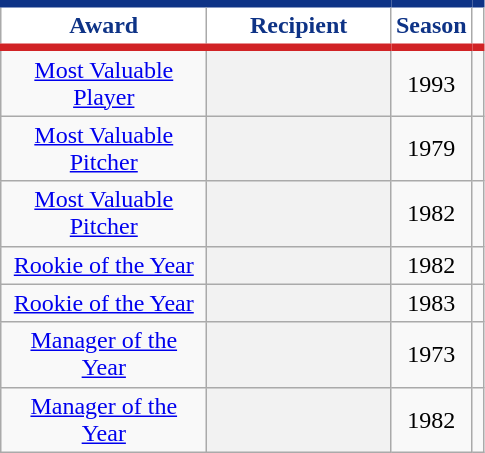<table class="wikitable sortable plainrowheaders" style="text-align:center">
<tr>
<th width="130px" scope="col" style="background-color:#ffffff; border-top:#0E3386 5px solid; border-bottom:#D12325 5px solid; color:#0E3386">Award</th>
<th width="115px" scope="col" style="background-color:#ffffff; border-top:#0E3386 5px solid; border-bottom:#D12325 5px solid; color:#0E3386">Recipient</th>
<th scope="col" style="background-color:#ffffff; border-top:#0E3386 5px solid; border-bottom:#D12325 5px solid; color:#0E3386">Season</th>
<th class="unsortable" scope="col" style="background-color:#ffffff; border-top:#0E3386 5px solid; border-bottom:#D12325 5px solid; color:#0E3386"></th>
</tr>
<tr>
<td><a href='#'>Most Valuable Player</a></td>
<th scope="row" style="text-align:center"></th>
<td>1993</td>
<td></td>
</tr>
<tr>
<td><a href='#'>Most Valuable Pitcher</a></td>
<th scope="row" style="text-align:center"></th>
<td>1979</td>
<td></td>
</tr>
<tr>
<td><a href='#'>Most Valuable Pitcher</a></td>
<th scope="row" style="text-align:center"></th>
<td>1982</td>
<td></td>
</tr>
<tr>
<td><a href='#'>Rookie of the Year</a></td>
<th scope="row" style="text-align:center"></th>
<td>1982</td>
<td></td>
</tr>
<tr>
<td><a href='#'>Rookie of the Year</a></td>
<th scope="row" style="text-align:center"></th>
<td>1983</td>
<td></td>
</tr>
<tr>
<td><a href='#'>Manager of the Year</a></td>
<th scope="row" style="text-align:center"></th>
<td>1973</td>
<td></td>
</tr>
<tr>
<td><a href='#'>Manager of the Year</a></td>
<th scope="row" style="text-align:center"></th>
<td>1982</td>
<td></td>
</tr>
</table>
